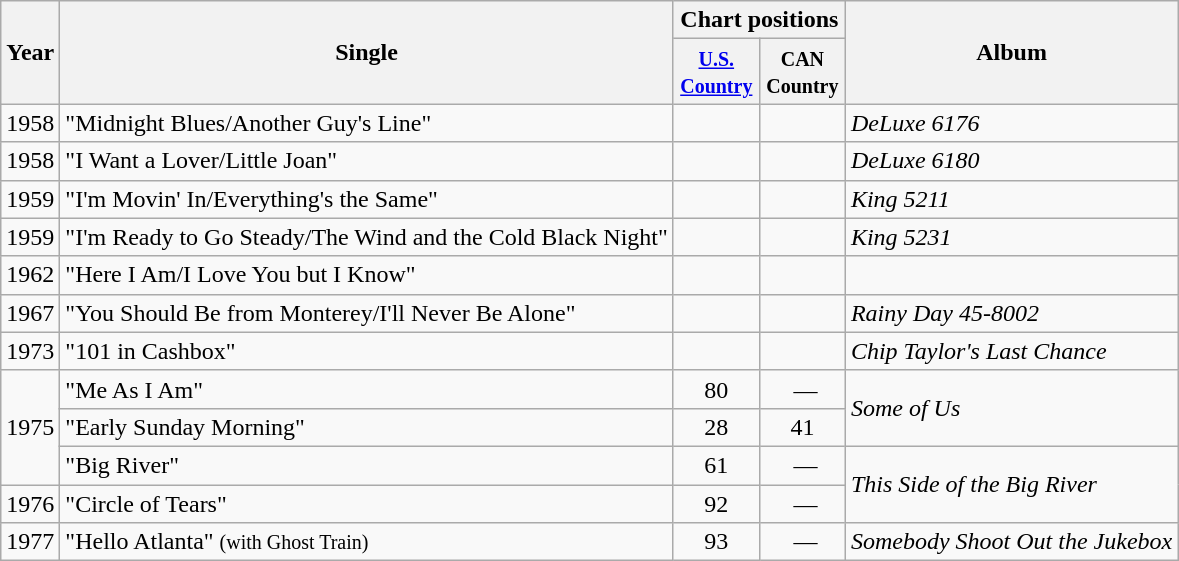<table class="wikitable">
<tr>
<th rowspan="2">Year</th>
<th rowspan="2">Single</th>
<th colspan="2">Chart positions</th>
<th rowspan="2">Album</th>
</tr>
<tr>
<th style="width:50px;"><small><a href='#'>U.S. Country</a></small></th>
<th style="width:50px;"><small>CAN Country</small></th>
</tr>
<tr>
<td>1958</td>
<td>"Midnight Blues/Another Guy's Line"</td>
<td style="text-align:center;"></td>
<td style="text-align:center;"></td>
<td><em>DeLuxe 6176</em></td>
</tr>
<tr>
<td>1958</td>
<td>"I Want a Lover/Little Joan"</td>
<td style="text-align:center;"></td>
<td style="text-align:center;"></td>
<td><em>DeLuxe 6180</em></td>
</tr>
<tr>
<td>1959</td>
<td>"I'm Movin' In/Everything's the Same"</td>
<td style="text-align:center;"></td>
<td style="text-align:center;"></td>
<td><em>King 5211</em></td>
</tr>
<tr>
<td>1959</td>
<td>"I'm Ready to Go Steady/The Wind and the Cold Black Night"</td>
<td style="text-align:center;"></td>
<td style="text-align:center;"></td>
<td><em>King 5231</em></td>
</tr>
<tr>
<td>1962</td>
<td>"Here I Am/I Love You but I Know"</td>
<td style="text-align:center;"></td>
<td style="text-align:center;"></td>
<td></td>
</tr>
<tr>
<td>1967</td>
<td>"You Should Be from Monterey/I'll Never Be Alone"</td>
<td style="text-align:center;"></td>
<td style="text-align:center;"></td>
<td><em>Rainy Day 45-8002</em></td>
</tr>
<tr>
<td>1973</td>
<td>"101 in Cashbox"</td>
<td style="text-align:center;"></td>
<td style="text-align:center;"></td>
<td><em>Chip Taylor's Last Chance</em></td>
</tr>
<tr>
<td rowspan="3">1975</td>
<td>"Me As I Am"</td>
<td style="text-align:center;">80</td>
<td style="text-align:center;"> —</td>
<td rowspan="2"><em>Some of Us</em></td>
</tr>
<tr>
<td>"Early Sunday Morning"</td>
<td style="text-align:center;">28</td>
<td style="text-align:center;">41</td>
</tr>
<tr>
<td>"Big River"</td>
<td style="text-align:center;">61</td>
<td style="text-align:center;"> —</td>
<td rowspan="2"><em>This Side of the Big River</em></td>
</tr>
<tr>
<td>1976</td>
<td>"Circle of Tears"</td>
<td style="text-align:center;">92</td>
<td style="text-align:center;"> —</td>
</tr>
<tr>
<td>1977</td>
<td>"Hello Atlanta" <small>(with Ghost Train)</small></td>
<td style="text-align:center;">93</td>
<td style="text-align:center;"> —</td>
<td><em>Somebody Shoot Out the Jukebox</em></td>
</tr>
</table>
